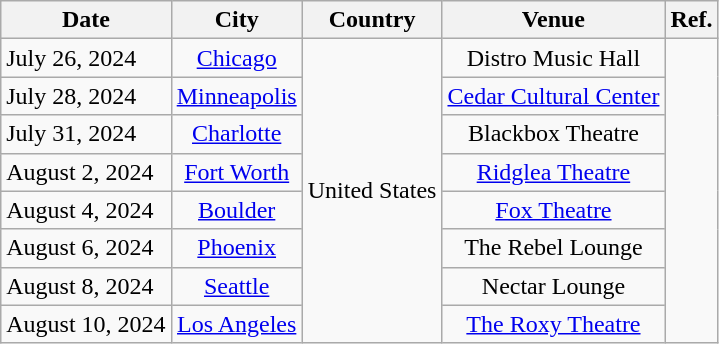<table class="wikitable">
<tr>
<th>Date</th>
<th>City</th>
<th>Country</th>
<th>Venue</th>
<th>Ref.</th>
</tr>
<tr>
<td>July 26, 2024</td>
<td style="text-align:Center"><a href='#'>Chicago</a></td>
<td rowspan="8"style="text-align:Center">United States</td>
<td style="text-align:Center">Distro Music Hall</td>
<td rowspan="8"style="text-align:Center"></td>
</tr>
<tr>
<td>July 28, 2024</td>
<td style="text-align:Center"><a href='#'>Minneapolis</a></td>
<td style="text-align:Center"><a href='#'>Cedar Cultural Center</a></td>
</tr>
<tr>
<td>July 31, 2024</td>
<td style="text-align:Center"><a href='#'>Charlotte</a></td>
<td style="text-align:Center">Blackbox Theatre</td>
</tr>
<tr>
<td>August 2, 2024</td>
<td style="text-align:Center"><a href='#'>Fort Worth</a></td>
<td style="text-align:Center"><a href='#'>Ridglea Theatre</a></td>
</tr>
<tr>
<td>August 4, 2024</td>
<td style="text-align:Center"><a href='#'>Boulder</a></td>
<td style="text-align:Center"><a href='#'>Fox Theatre</a></td>
</tr>
<tr>
<td>August 6, 2024</td>
<td style="text-align:Center"><a href='#'>Phoenix</a></td>
<td style="text-align:Center">The Rebel Lounge</td>
</tr>
<tr>
<td>August 8, 2024</td>
<td style="text-align:Center"><a href='#'>Seattle</a></td>
<td style="text-align:Center">Nectar Lounge</td>
</tr>
<tr>
<td>August 10, 2024</td>
<td style="text-align:Center"><a href='#'>Los Angeles</a></td>
<td style="text-align:Center"><a href='#'>The Roxy Theatre</a></td>
</tr>
</table>
